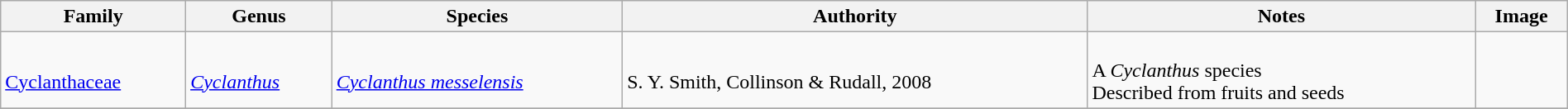<table class="wikitable" align="center" width="100%">
<tr>
<th>Family</th>
<th>Genus</th>
<th>Species</th>
<th>Authority</th>
<th>Notes</th>
<th>Image</th>
</tr>
<tr>
<td><br><a href='#'>Cyclanthaceae</a></td>
<td><br><em><a href='#'>Cyclanthus</a></em></td>
<td><br><em><a href='#'>Cyclanthus messelensis</a></em></td>
<td><br>S. Y. Smith, Collinson & Rudall, 2008</td>
<td><br>A <em>Cyclanthus</em> species<br>Described from fruits and seeds</td>
<td></td>
</tr>
<tr>
</tr>
</table>
